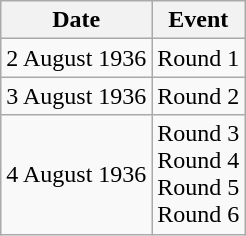<table class = "wikitable" style="text-align:center;">
<tr>
<th>Date</th>
<th>Event</th>
</tr>
<tr>
<td>2 August 1936</td>
<td>Round 1</td>
</tr>
<tr>
<td>3 August 1936</td>
<td>Round 2</td>
</tr>
<tr>
<td>4 August 1936</td>
<td>Round 3<br>Round 4<br>Round 5<br>Round 6</td>
</tr>
</table>
